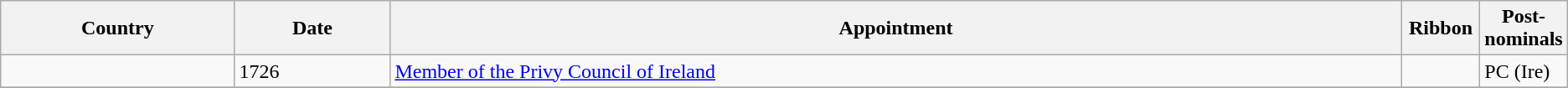<table class="wikitable">
<tr>
<th style="width:15%;">Country</th>
<th style="width:10%;">Date</th>
<th style="width:65%;">Appointment</th>
<th style="width:5%;">Ribbon</th>
<th style="width:5%;">Post-nominals</th>
</tr>
<tr>
<td></td>
<td>1726</td>
<td><a href='#'>Member of the Privy Council of Ireland</a></td>
<td></td>
<td>PC (Ire)</td>
</tr>
<tr>
</tr>
</table>
